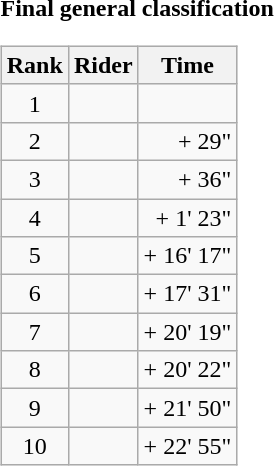<table>
<tr>
<td><strong>Final general classification</strong><br><table class="wikitable">
<tr>
<th scope="col">Rank</th>
<th scope="col">Rider</th>
<th scope="col">Time</th>
</tr>
<tr>
<td style="text-align:center;">1</td>
<td></td>
<td style="text-align:right;"></td>
</tr>
<tr>
<td style="text-align:center;">2</td>
<td></td>
<td style="text-align:right;">+ 29"</td>
</tr>
<tr>
<td style="text-align:center;">3</td>
<td></td>
<td style="text-align:right;">+ 36"</td>
</tr>
<tr>
<td style="text-align:center;">4</td>
<td></td>
<td style="text-align:right;">+ 1' 23"</td>
</tr>
<tr>
<td style="text-align:center;">5</td>
<td></td>
<td style="text-align:right;">+ 16' 17"</td>
</tr>
<tr>
<td style="text-align:center;">6</td>
<td></td>
<td style="text-align:right;">+ 17' 31"</td>
</tr>
<tr>
<td style="text-align:center;">7</td>
<td></td>
<td style="text-align:right;">+ 20' 19"</td>
</tr>
<tr>
<td style="text-align:center;">8</td>
<td></td>
<td style="text-align:right;">+ 20' 22"</td>
</tr>
<tr>
<td style="text-align:center;">9</td>
<td></td>
<td style="text-align:right;">+ 21' 50"</td>
</tr>
<tr>
<td style="text-align:center;">10</td>
<td></td>
<td style="text-align:right;">+ 22' 55"</td>
</tr>
</table>
</td>
</tr>
</table>
